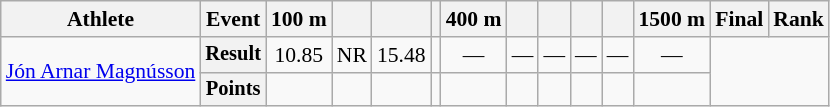<table class="wikitable" style="font-size:90%">
<tr>
<th>Athlete</th>
<th>Event</th>
<th>100 m</th>
<th></th>
<th></th>
<th></th>
<th>400 m</th>
<th></th>
<th></th>
<th></th>
<th></th>
<th>1500 m</th>
<th>Final</th>
<th>Rank</th>
</tr>
<tr align=center>
<td align=left rowspan=2><a href='#'>Jón Arnar Magnússon</a></td>
<th style="font-size:95%">Result</th>
<td>10.85</td>
<td>NR</td>
<td>15.48</td>
<td></td>
<td>—</td>
<td>—</td>
<td>—</td>
<td>—</td>
<td>—</td>
<td>—</td>
<td rowspan=2 colspan=2></td>
</tr>
<tr align=center>
<th style="font-size:95%">Points</th>
<td></td>
<td></td>
<td></td>
<td></td>
<td></td>
<td></td>
<td></td>
<td></td>
<td></td>
<td></td>
</tr>
</table>
